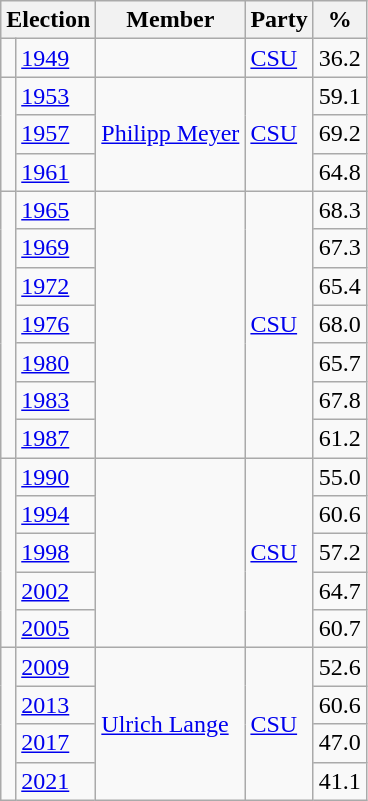<table class=wikitable>
<tr>
<th colspan=2>Election</th>
<th>Member</th>
<th>Party</th>
<th>%</th>
</tr>
<tr>
<td bgcolor=></td>
<td><a href='#'>1949</a></td>
<td></td>
<td><a href='#'>CSU</a></td>
<td align=right>36.2</td>
</tr>
<tr>
<td rowspan=3 bgcolor=></td>
<td><a href='#'>1953</a></td>
<td rowspan=3><a href='#'>Philipp Meyer</a></td>
<td rowspan=3><a href='#'>CSU</a></td>
<td align=right>59.1</td>
</tr>
<tr>
<td><a href='#'>1957</a></td>
<td align=right>69.2</td>
</tr>
<tr>
<td><a href='#'>1961</a></td>
<td align=right>64.8</td>
</tr>
<tr>
<td rowspan=7 bgcolor=></td>
<td><a href='#'>1965</a></td>
<td rowspan=7></td>
<td rowspan=7><a href='#'>CSU</a></td>
<td align=right>68.3</td>
</tr>
<tr>
<td><a href='#'>1969</a></td>
<td align=right>67.3</td>
</tr>
<tr>
<td><a href='#'>1972</a></td>
<td align=right>65.4</td>
</tr>
<tr>
<td><a href='#'>1976</a></td>
<td align=right>68.0</td>
</tr>
<tr>
<td><a href='#'>1980</a></td>
<td align=right>65.7</td>
</tr>
<tr>
<td><a href='#'>1983</a></td>
<td align=right>67.8</td>
</tr>
<tr>
<td><a href='#'>1987</a></td>
<td align=right>61.2</td>
</tr>
<tr>
<td rowspan=5 bgcolor=></td>
<td><a href='#'>1990</a></td>
<td rowspan=5></td>
<td rowspan=5><a href='#'>CSU</a></td>
<td align=right>55.0</td>
</tr>
<tr>
<td><a href='#'>1994</a></td>
<td align=right>60.6</td>
</tr>
<tr>
<td><a href='#'>1998</a></td>
<td align=right>57.2</td>
</tr>
<tr>
<td><a href='#'>2002</a></td>
<td align=right>64.7</td>
</tr>
<tr>
<td><a href='#'>2005</a></td>
<td align=right>60.7</td>
</tr>
<tr>
<td rowspan=4 bgcolor=></td>
<td><a href='#'>2009</a></td>
<td rowspan=4><a href='#'>Ulrich Lange</a></td>
<td rowspan=4><a href='#'>CSU</a></td>
<td align=right>52.6</td>
</tr>
<tr>
<td><a href='#'>2013</a></td>
<td align=right>60.6</td>
</tr>
<tr>
<td><a href='#'>2017</a></td>
<td align=right>47.0</td>
</tr>
<tr>
<td><a href='#'>2021</a></td>
<td align=right>41.1</td>
</tr>
</table>
